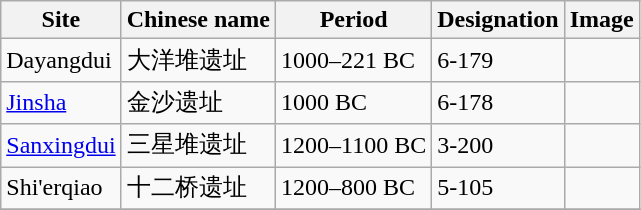<table class="wikitable">
<tr>
<th>Site</th>
<th>Chinese name</th>
<th>Period</th>
<th>Designation</th>
<th>Image</th>
</tr>
<tr>
<td>Dayangdui</td>
<td>大洋堆遗址</td>
<td>1000–221 BC</td>
<td>6-179</td>
<td></td>
</tr>
<tr>
<td><a href='#'>Jinsha</a></td>
<td>金沙遗址</td>
<td>1000 BC</td>
<td>6-178</td>
<td></td>
</tr>
<tr>
<td><a href='#'>Sanxingdui</a></td>
<td>三星堆遗址</td>
<td>1200–1100 BC</td>
<td>3-200</td>
<td></td>
</tr>
<tr>
<td>Shi'erqiao</td>
<td>十二桥遗址</td>
<td>1200–800 BC</td>
<td>5-105</td>
<td></td>
</tr>
<tr>
</tr>
</table>
